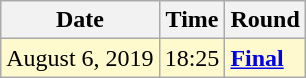<table class="wikitable">
<tr>
<th>Date</th>
<th>Time</th>
<th>Round</th>
</tr>
<tr style=background:lemonchiffon>
<td>August 6, 2019</td>
<td>18:25</td>
<td><strong><a href='#'>Final</a></strong></td>
</tr>
</table>
